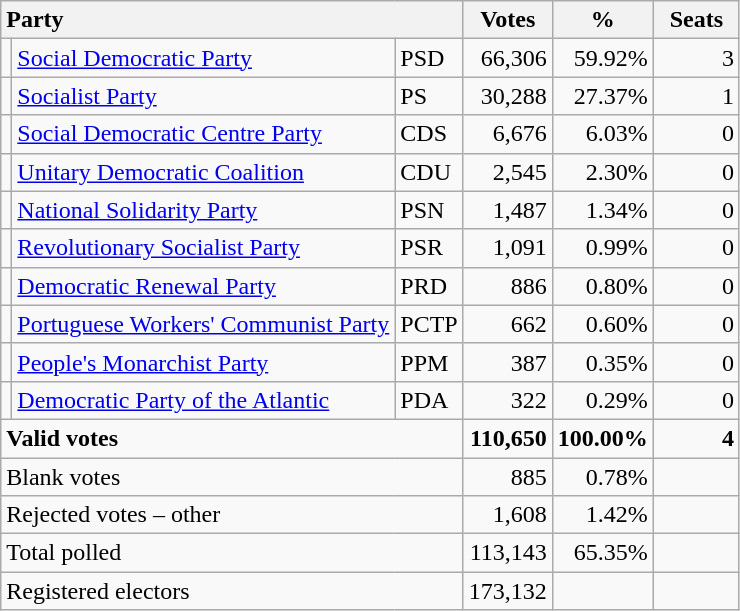<table class="wikitable" border="1" style="text-align:right;">
<tr>
<th style="text-align:left;" colspan=3>Party</th>
<th align=center width="50">Votes</th>
<th align=center width="50">%</th>
<th align=center width="50">Seats</th>
</tr>
<tr>
<td></td>
<td align=left><a href='#'>Social Democratic Party</a></td>
<td align=left>PSD</td>
<td>66,306</td>
<td>59.92%</td>
<td>3</td>
</tr>
<tr>
<td></td>
<td align=left><a href='#'>Socialist Party</a></td>
<td align=left>PS</td>
<td>30,288</td>
<td>27.37%</td>
<td>1</td>
</tr>
<tr>
<td></td>
<td align=left style="white-space: nowrap;"><a href='#'>Social Democratic Centre Party</a></td>
<td align=left>CDS</td>
<td>6,676</td>
<td>6.03%</td>
<td>0</td>
</tr>
<tr>
<td></td>
<td align=left style="white-space: nowrap;"><a href='#'>Unitary Democratic Coalition</a></td>
<td align=left>CDU</td>
<td>2,545</td>
<td>2.30%</td>
<td>0</td>
</tr>
<tr>
<td></td>
<td align=left><a href='#'>National Solidarity Party</a></td>
<td align=left>PSN</td>
<td>1,487</td>
<td>1.34%</td>
<td>0</td>
</tr>
<tr>
<td></td>
<td align=left><a href='#'>Revolutionary Socialist Party</a></td>
<td align=left>PSR</td>
<td>1,091</td>
<td>0.99%</td>
<td>0</td>
</tr>
<tr>
<td></td>
<td align=left><a href='#'>Democratic Renewal Party</a></td>
<td align=left>PRD</td>
<td>886</td>
<td>0.80%</td>
<td>0</td>
</tr>
<tr>
<td></td>
<td align=left><a href='#'>Portuguese Workers' Communist Party</a></td>
<td align=left>PCTP</td>
<td>662</td>
<td>0.60%</td>
<td>0</td>
</tr>
<tr>
<td></td>
<td align=left><a href='#'>People's Monarchist Party</a></td>
<td align=left>PPM</td>
<td>387</td>
<td>0.35%</td>
<td>0</td>
</tr>
<tr>
<td></td>
<td align=left><a href='#'>Democratic Party of the Atlantic</a></td>
<td align=left>PDA</td>
<td>322</td>
<td>0.29%</td>
<td>0</td>
</tr>
<tr style="font-weight:bold">
<td align=left colspan=3>Valid votes</td>
<td>110,650</td>
<td>100.00%</td>
<td>4</td>
</tr>
<tr>
<td align=left colspan=3>Blank votes</td>
<td>885</td>
<td>0.78%</td>
<td></td>
</tr>
<tr>
<td align=left colspan=3>Rejected votes – other</td>
<td>1,608</td>
<td>1.42%</td>
<td></td>
</tr>
<tr>
<td align=left colspan=3>Total polled</td>
<td>113,143</td>
<td>65.35%</td>
<td></td>
</tr>
<tr>
<td align=left colspan=3>Registered electors</td>
<td>173,132</td>
<td></td>
<td></td>
</tr>
</table>
